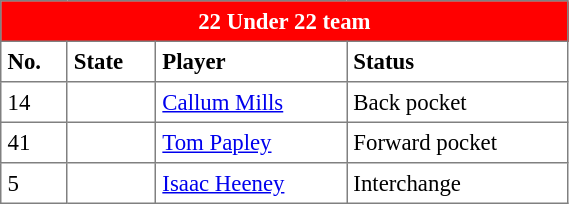<table border="1" cellpadding="4" cellspacing="0"  style="text-align:left; font-size:95%; border-collapse:collapse; width:30%;">
<tr style="background:red; color: white; text-align:center;">
<th colspan="5" style="background:red; color: white; text-align:center;"><span>22 Under 22 team</span></th>
</tr>
<tr>
<th>No.</th>
<th>State</th>
<th>Player</th>
<th>Status</th>
</tr>
<tr>
<td>14</td>
<td></td>
<td><a href='#'>Callum Mills</a></td>
<td>Back pocket</td>
</tr>
<tr>
<td>41</td>
<td></td>
<td><a href='#'>Tom Papley</a></td>
<td>Forward pocket</td>
</tr>
<tr>
<td>5</td>
<td></td>
<td><a href='#'>Isaac Heeney</a></td>
<td>Interchange</td>
</tr>
</table>
